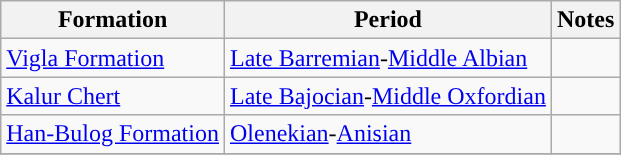<table class="wikitable sortable">
<tr>
<th>Formation</th>
<th>Period</th>
<th class="unsortable">Notes</th>
</tr>
<tr>
<td><a href='#'>Vigla Formation</a></td>
<td style="background-color: "><a href='#'>Late Barremian</a>-<a href='#'>Middle Albian</a></td>
<td align=center></td>
</tr>
<tr>
<td><a href='#'>Kalur Chert</a></td>
<td style="background-color: "><a href='#'>Late Bajocian</a>-<a href='#'>Middle Oxfordian</a></td>
<td align=center></td>
</tr>
<tr>
<td><a href='#'>Han-Bulog Formation</a></td>
<td style="background-color: "><a href='#'>Olenekian</a>-<a href='#'>Anisian</a></td>
<td align=center></td>
</tr>
<tr>
</tr>
</table>
